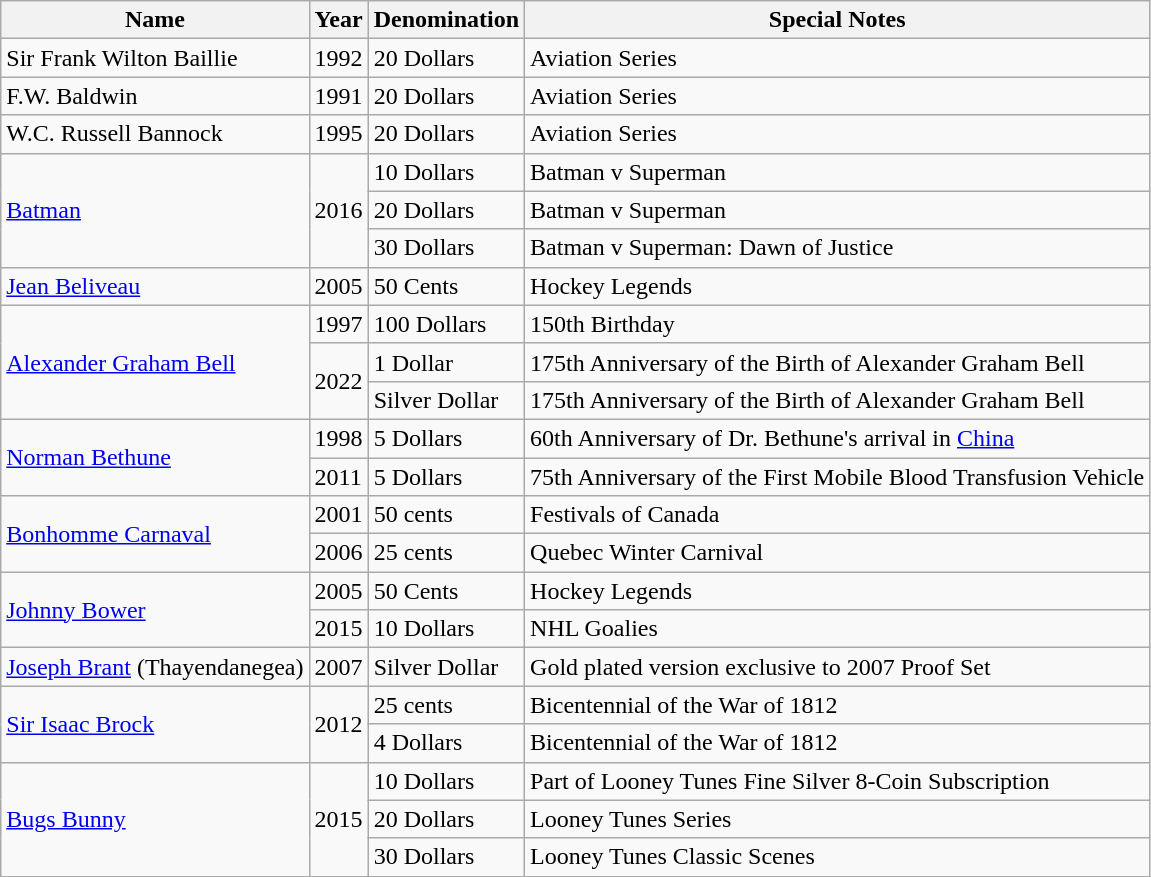<table class="wikitable">
<tr>
<th>Name</th>
<th>Year</th>
<th>Denomination</th>
<th>Special Notes</th>
</tr>
<tr>
<td>Sir Frank Wilton Baillie </td>
<td>1992</td>
<td>20 Dollars</td>
<td>Aviation Series</td>
</tr>
<tr>
<td>F.W. Baldwin </td>
<td>1991</td>
<td>20 Dollars</td>
<td>Aviation Series</td>
</tr>
<tr>
<td>W.C. Russell Bannock </td>
<td>1995</td>
<td>20 Dollars</td>
<td>Aviation Series</td>
</tr>
<tr>
<td rowspan=3><a href='#'>Batman</a></td>
<td rowspan=3>2016</td>
<td>10 Dollars</td>
<td>Batman v Superman</td>
</tr>
<tr>
<td>20 Dollars</td>
<td>Batman v Superman</td>
</tr>
<tr>
<td>30 Dollars</td>
<td>Batman v Superman: Dawn of Justice</td>
</tr>
<tr>
<td><a href='#'>Jean Beliveau</a></td>
<td>2005</td>
<td>50 Cents</td>
<td>Hockey Legends</td>
</tr>
<tr>
<td rowspan=3><a href='#'>Alexander Graham Bell</a></td>
<td>1997</td>
<td>100 Dollars</td>
<td>150th Birthday</td>
</tr>
<tr>
<td rowspan=2>2022</td>
<td>1 Dollar</td>
<td>175th Anniversary of the Birth of Alexander Graham Bell</td>
</tr>
<tr>
<td>Silver Dollar</td>
<td>175th Anniversary of the Birth of Alexander Graham Bell</td>
</tr>
<tr>
<td rowspan=2><a href='#'>Norman Bethune</a></td>
<td>1998</td>
<td>5 Dollars</td>
<td>60th Anniversary of Dr. Bethune's arrival in <a href='#'>China</a></td>
</tr>
<tr>
<td>2011</td>
<td>5 Dollars</td>
<td>75th Anniversary of the First Mobile Blood Transfusion Vehicle</td>
</tr>
<tr>
<td rowspan=2><a href='#'>Bonhomme Carnaval</a></td>
<td>2001</td>
<td>50 cents</td>
<td>Festivals of Canada</td>
</tr>
<tr>
<td>2006</td>
<td>25 cents</td>
<td>Quebec Winter Carnival</td>
</tr>
<tr>
<td rowspan=2><a href='#'>Johnny Bower</a></td>
<td>2005</td>
<td>50 Cents</td>
<td>Hockey Legends</td>
</tr>
<tr>
<td>2015</td>
<td>10 Dollars</td>
<td>NHL Goalies</td>
</tr>
<tr>
<td><a href='#'>Joseph Brant</a> (Thayendanegea)</td>
<td>2007</td>
<td>Silver Dollar</td>
<td>Gold plated version exclusive to 2007 Proof Set</td>
</tr>
<tr>
<td rowspan=2><a href='#'>Sir Isaac Brock</a></td>
<td rowspan=2>2012</td>
<td>25 cents</td>
<td>Bicentennial of the War of 1812</td>
</tr>
<tr>
<td>4 Dollars</td>
<td>Bicentennial of the War of 1812</td>
</tr>
<tr>
<td rowspan=3><a href='#'>Bugs Bunny</a></td>
<td rowspan=3>2015</td>
<td>10 Dollars</td>
<td>Part of Looney Tunes Fine Silver 8-Coin Subscription</td>
</tr>
<tr>
<td>20 Dollars</td>
<td>Looney Tunes Series</td>
</tr>
<tr>
<td>30 Dollars</td>
<td>Looney Tunes Classic Scenes</td>
</tr>
</table>
